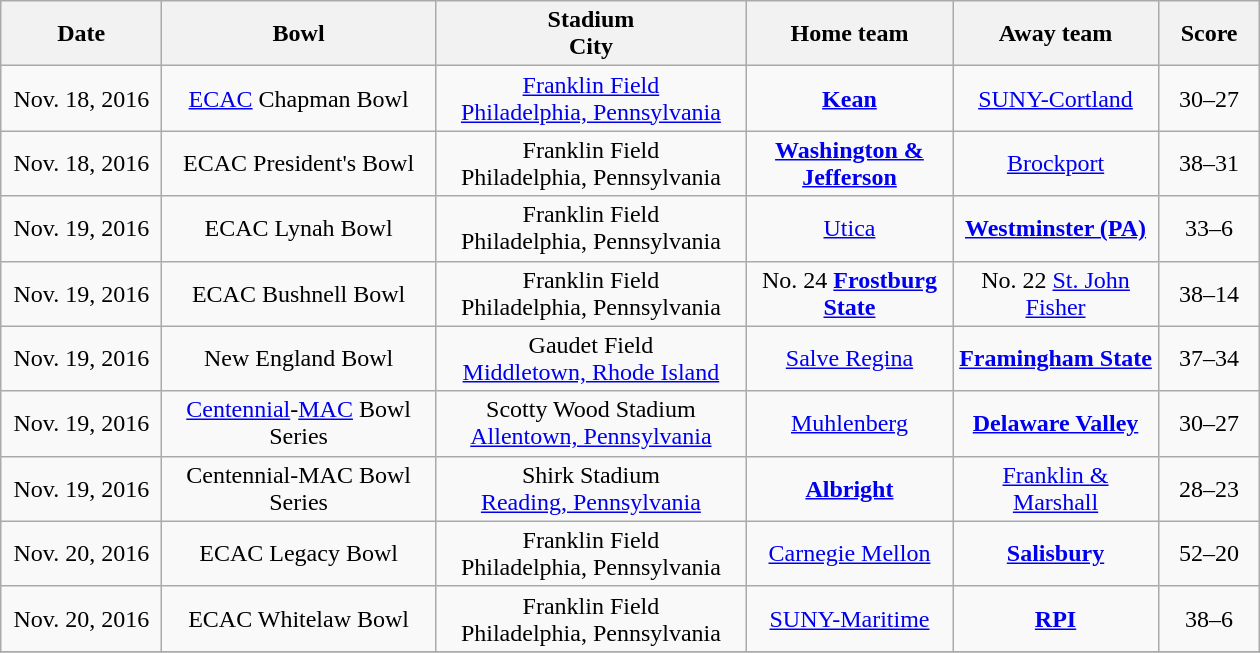<table class="wikitable" style="text-align:center;">
<tr>
<th style="width:100px">Date</th>
<th style="width:175px">Bowl</th>
<th style="width:200px">Stadium<br>City</th>
<th style="width:130px">Home team</th>
<th style="width:130px">Away team</th>
<th style="width:60px;">Score</th>
</tr>
<tr>
<td>Nov. 18, 2016</td>
<td><a href='#'>ECAC</a> Chapman Bowl</td>
<td><a href='#'>Franklin Field</a><br><a href='#'>Philadelphia, Pennsylvania</a></td>
<td><strong><a href='#'>Kean</a></strong></td>
<td><a href='#'>SUNY-Cortland</a></td>
<td>30–27</td>
</tr>
<tr>
<td>Nov. 18, 2016</td>
<td>ECAC President's Bowl</td>
<td>Franklin Field<br>Philadelphia, Pennsylvania</td>
<td><strong><a href='#'>Washington & Jefferson</a></strong></td>
<td><a href='#'>Brockport</a></td>
<td>38–31</td>
</tr>
<tr>
<td>Nov. 19, 2016</td>
<td>ECAC Lynah Bowl</td>
<td>Franklin Field<br>Philadelphia, Pennsylvania</td>
<td><a href='#'>Utica</a></td>
<td><strong><a href='#'>Westminster (PA)</a></strong></td>
<td>33–6</td>
</tr>
<tr>
<td>Nov. 19, 2016</td>
<td>ECAC Bushnell Bowl</td>
<td>Franklin Field<br>Philadelphia, Pennsylvania</td>
<td>No. 24 <strong><a href='#'>Frostburg State</a></strong></td>
<td>No. 22 <a href='#'>St. John Fisher</a></td>
<td>38–14</td>
</tr>
<tr>
<td>Nov. 19, 2016</td>
<td>New England Bowl</td>
<td>Gaudet Field<br><a href='#'>Middletown, Rhode Island</a></td>
<td><a href='#'>Salve Regina</a></td>
<td><strong><a href='#'>Framingham State</a></strong></td>
<td>37–34</td>
</tr>
<tr>
<td>Nov. 19, 2016</td>
<td><a href='#'>Centennial</a>-<a href='#'>MAC</a> Bowl Series</td>
<td>Scotty Wood Stadium<br><a href='#'>Allentown, Pennsylvania</a></td>
<td><a href='#'>Muhlenberg</a></td>
<td><strong><a href='#'>Delaware Valley</a></strong></td>
<td>30–27</td>
</tr>
<tr>
<td>Nov. 19, 2016</td>
<td>Centennial-MAC Bowl Series</td>
<td>Shirk Stadium<br><a href='#'>Reading, Pennsylvania</a></td>
<td><strong><a href='#'>Albright</a></strong></td>
<td><a href='#'>Franklin & Marshall</a></td>
<td>28–23</td>
</tr>
<tr>
<td>Nov. 20, 2016</td>
<td>ECAC Legacy Bowl</td>
<td>Franklin Field<br>Philadelphia, Pennsylvania</td>
<td><a href='#'>Carnegie Mellon</a></td>
<td><strong><a href='#'>Salisbury</a></strong></td>
<td>52–20</td>
</tr>
<tr>
<td>Nov. 20, 2016</td>
<td>ECAC Whitelaw Bowl</td>
<td>Franklin Field<br>Philadelphia, Pennsylvania</td>
<td><a href='#'>SUNY-Maritime</a></td>
<td><strong><a href='#'>RPI</a></strong></td>
<td>38–6</td>
</tr>
<tr>
</tr>
</table>
